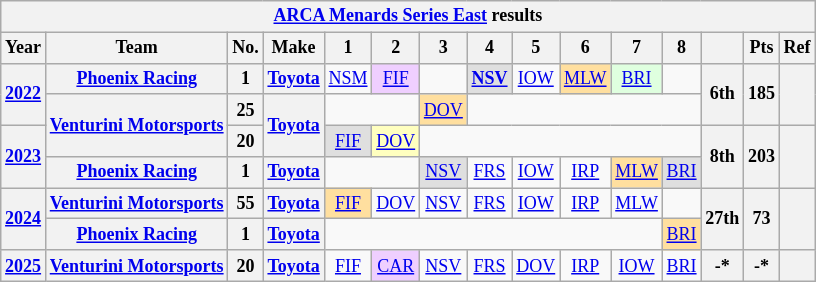<table class="wikitable" style="text-align:center; font-size:75%">
<tr>
<th colspan=15><a href='#'>ARCA Menards Series East</a> results</th>
</tr>
<tr>
<th>Year</th>
<th>Team</th>
<th>No.</th>
<th>Make</th>
<th>1</th>
<th>2</th>
<th>3</th>
<th>4</th>
<th>5</th>
<th>6</th>
<th>7</th>
<th>8</th>
<th></th>
<th>Pts</th>
<th>Ref</th>
</tr>
<tr>
<th rowspan=2><a href='#'>2022</a></th>
<th><a href='#'>Phoenix Racing</a></th>
<th>1</th>
<th><a href='#'>Toyota</a></th>
<td><a href='#'>NSM</a></td>
<td style="background:#EFCFFF;"><a href='#'>FIF</a><br></td>
<td></td>
<td style="background:#DFDFDF;"><strong><a href='#'>NSV</a></strong><br></td>
<td><a href='#'>IOW</a></td>
<td style="background:#FFDF9F;"><a href='#'>MLW</a><br></td>
<td style="background:#DFFFDF;"><a href='#'>BRI</a><br></td>
<td></td>
<th rowspan=2>6th</th>
<th rowspan=2>185</th>
<th rowspan=2></th>
</tr>
<tr>
<th rowspan=2><a href='#'>Venturini Motorsports</a></th>
<th>25</th>
<th rowspan=2><a href='#'>Toyota</a></th>
<td colspan=2></td>
<td style="background:#FFDF9F;"><a href='#'>DOV</a><br></td>
<td colspan=5></td>
</tr>
<tr>
<th rowspan=2><a href='#'>2023</a></th>
<th>20</th>
<td style="background:#DFDFDF;"><a href='#'>FIF</a><br></td>
<td style="background:#FFFFBF;"><a href='#'>DOV</a><br></td>
<td colspan=6></td>
<th rowspan=2>8th</th>
<th rowspan=2>203</th>
<th rowspan=2></th>
</tr>
<tr>
<th><a href='#'>Phoenix Racing</a></th>
<th>1</th>
<th><a href='#'>Toyota</a></th>
<td colspan=2></td>
<td style="background:#DFDFDF;"><a href='#'>NSV</a><br></td>
<td><a href='#'>FRS</a></td>
<td><a href='#'>IOW</a></td>
<td><a href='#'>IRP</a></td>
<td style="background:#FFDF9F;"><a href='#'>MLW</a><br></td>
<td style="background:#DFDFDF;"><a href='#'>BRI</a><br></td>
</tr>
<tr>
<th rowspan=2><a href='#'>2024</a></th>
<th><a href='#'>Venturini Motorsports</a></th>
<th>55</th>
<th><a href='#'>Toyota</a></th>
<td style="background:#FFDF9F;"><a href='#'>FIF</a><br></td>
<td><a href='#'>DOV</a></td>
<td><a href='#'>NSV</a></td>
<td><a href='#'>FRS</a></td>
<td><a href='#'>IOW</a></td>
<td><a href='#'>IRP</a></td>
<td><a href='#'>MLW</a></td>
<td></td>
<th rowspan=2>27th</th>
<th rowspan=2>73</th>
<th rowspan=2></th>
</tr>
<tr>
<th><a href='#'>Phoenix Racing</a></th>
<th>1</th>
<th><a href='#'>Toyota</a></th>
<td colspan=7></td>
<td style="background:#FFDF9F;"><a href='#'>BRI</a><br></td>
</tr>
<tr>
<th><a href='#'>2025</a></th>
<th><a href='#'>Venturini Motorsports</a></th>
<th>20</th>
<th><a href='#'>Toyota</a></th>
<td><a href='#'>FIF</a></td>
<td style="background:#EFCFFF;"><a href='#'>CAR</a><br></td>
<td><a href='#'>NSV</a></td>
<td><a href='#'>FRS</a></td>
<td><a href='#'>DOV</a></td>
<td><a href='#'>IRP</a></td>
<td><a href='#'>IOW</a></td>
<td><a href='#'>BRI</a></td>
<th>-*</th>
<th>-*</th>
<th></th>
</tr>
</table>
